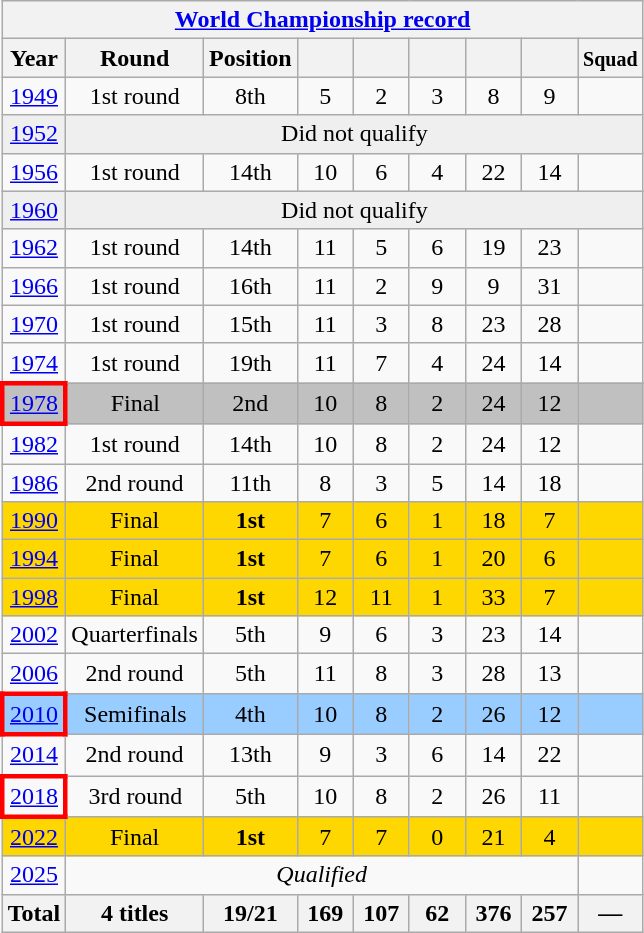<table class="wikitable" style="text-align: center;">
<tr>
<th colspan=9><a href='#'>World Championship record</a></th>
</tr>
<tr>
<th>Year</th>
<th>Round</th>
<th>Position</th>
<th width=30></th>
<th width=30></th>
<th width=30></th>
<th width=30></th>
<th width=30></th>
<th><small>Squad</small></th>
</tr>
<tr>
<td> <a href='#'>1949</a></td>
<td>1st round</td>
<td>8th</td>
<td>5</td>
<td>2</td>
<td>3</td>
<td>8</td>
<td>9</td>
<td></td>
</tr>
<tr bgcolor="efefef">
<td> <a href='#'>1952</a></td>
<td colspan=8 rowspan=1 align=center>Did not qualify</td>
</tr>
<tr>
<td> <a href='#'>1956</a></td>
<td>1st round</td>
<td>14th</td>
<td>10</td>
<td>6</td>
<td>4</td>
<td>22</td>
<td>14</td>
<td></td>
</tr>
<tr bgcolor="efefef">
<td> <a href='#'>1960</a></td>
<td colspan=8 rowspan=1 align=center>Did not qualify</td>
</tr>
<tr>
<td> <a href='#'>1962</a></td>
<td>1st round</td>
<td>14th</td>
<td>11</td>
<td>5</td>
<td>6</td>
<td>19</td>
<td>23</td>
<td></td>
</tr>
<tr>
<td> <a href='#'>1966</a></td>
<td>1st round</td>
<td>16th</td>
<td>11</td>
<td>2</td>
<td>9</td>
<td>9</td>
<td>31</td>
<td></td>
</tr>
<tr>
<td> <a href='#'>1970</a></td>
<td>1st round</td>
<td>15th</td>
<td>11</td>
<td>3</td>
<td>8</td>
<td>23</td>
<td>28</td>
<td></td>
</tr>
<tr>
<td> <a href='#'>1974</a></td>
<td>1st round</td>
<td>19th</td>
<td>11</td>
<td>7</td>
<td>4</td>
<td>24</td>
<td>14</td>
<td></td>
</tr>
<tr bgcolor=silver>
<td style="border: 3px solid red"> <a href='#'>1978</a></td>
<td>Final</td>
<td>2nd</td>
<td>10</td>
<td>8</td>
<td>2</td>
<td>24</td>
<td>12</td>
<td></td>
</tr>
<tr>
<td> <a href='#'>1982</a></td>
<td>1st round</td>
<td>14th</td>
<td>10</td>
<td>8</td>
<td>2</td>
<td>24</td>
<td>12</td>
<td></td>
</tr>
<tr>
<td> <a href='#'>1986</a></td>
<td>2nd round</td>
<td>11th</td>
<td>8</td>
<td>3</td>
<td>5</td>
<td>14</td>
<td>18</td>
<td></td>
</tr>
<tr bgcolor=gold>
<td> <a href='#'>1990</a></td>
<td>Final</td>
<td><strong>1st</strong></td>
<td>7</td>
<td>6</td>
<td>1</td>
<td>18</td>
<td>7</td>
<td></td>
</tr>
<tr bgcolor=gold>
<td> <a href='#'>1994</a></td>
<td>Final</td>
<td><strong>1st</strong></td>
<td>7</td>
<td>6</td>
<td>1</td>
<td>20</td>
<td>6</td>
<td></td>
</tr>
<tr bgcolor=gold>
<td> <a href='#'>1998</a></td>
<td>Final</td>
<td><strong>1st</strong></td>
<td>12</td>
<td>11</td>
<td>1</td>
<td>33</td>
<td>7</td>
<td></td>
</tr>
<tr>
<td> <a href='#'>2002</a></td>
<td>Quarterfinals</td>
<td>5th</td>
<td>9</td>
<td>6</td>
<td>3</td>
<td>23</td>
<td>14</td>
<td></td>
</tr>
<tr>
<td> <a href='#'>2006</a></td>
<td>2nd round</td>
<td>5th</td>
<td>11</td>
<td>8</td>
<td>3</td>
<td>28</td>
<td>13</td>
<td></td>
</tr>
<tr bgcolor=#9acdff>
<td style="border: 3px solid red"> <a href='#'>2010</a></td>
<td>Semifinals</td>
<td>4th</td>
<td>10</td>
<td>8</td>
<td>2</td>
<td>26</td>
<td>12</td>
<td></td>
</tr>
<tr>
<td> <a href='#'>2014</a></td>
<td>2nd round</td>
<td>13th</td>
<td>9</td>
<td>3</td>
<td>6</td>
<td>14</td>
<td>22</td>
<td></td>
</tr>
<tr>
<td style="border: 3px solid red">  <a href='#'>2018</a></td>
<td>3rd round</td>
<td>5th</td>
<td>10</td>
<td>8</td>
<td>2</td>
<td>26</td>
<td>11</td>
<td></td>
</tr>
<tr bgcolor=gold>
<td>  <a href='#'>2022</a></td>
<td>Final</td>
<td><strong>1st</strong></td>
<td>7</td>
<td>7</td>
<td>0</td>
<td>21</td>
<td>4</td>
<td></td>
</tr>
<tr>
<td> <a href='#'>2025</a></td>
<td colspan=7><em>Qualified</em></td>
<td></td>
</tr>
<tr>
<th>Total</th>
<th>4 titles</th>
<th>19/21</th>
<th>169</th>
<th>107</th>
<th>62</th>
<th>376</th>
<th>257</th>
<th>—</th>
</tr>
</table>
